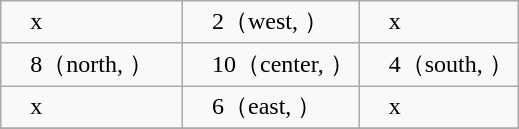<table Class="wikitable">
<tr -->
<td>　x　</td>
<td>　2（west, ）　</td>
<td>　x</td>
</tr>
<tr -->
<td>　8（north, ）　</td>
<td>　10（center, ）</td>
<td>　4（south, ）</td>
</tr>
<tr -->
<td>　x　</td>
<td>　6（east, ）　</td>
<td>　x</td>
</tr>
<tr -->
</tr>
</table>
